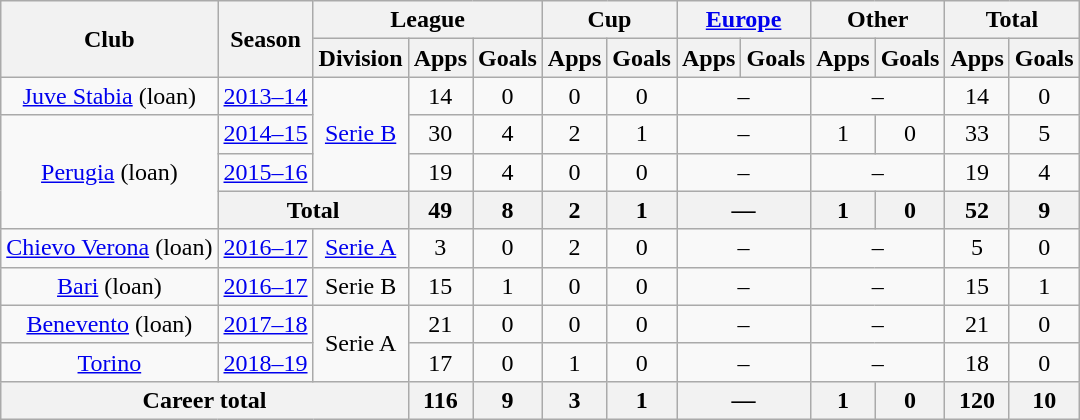<table class="wikitable" style="text-align: center;">
<tr>
<th rowspan="2">Club</th>
<th rowspan="2">Season</th>
<th colspan="3">League</th>
<th colspan="2">Cup</th>
<th colspan="2"><a href='#'>Europe</a></th>
<th colspan="2">Other</th>
<th colspan="2">Total</th>
</tr>
<tr>
<th>Division</th>
<th>Apps</th>
<th>Goals</th>
<th>Apps</th>
<th>Goals</th>
<th>Apps</th>
<th>Goals</th>
<th>Apps</th>
<th>Goals</th>
<th>Apps</th>
<th>Goals</th>
</tr>
<tr>
<td rowspan="1"><a href='#'>Juve Stabia</a> (loan)</td>
<td><a href='#'>2013–14</a></td>
<td rowspan="3"><a href='#'>Serie B</a></td>
<td>14</td>
<td>0</td>
<td>0</td>
<td>0</td>
<td colspan="2">–</td>
<td colspan="2">–</td>
<td>14</td>
<td>0</td>
</tr>
<tr>
<td rowspan="3"><a href='#'>Perugia</a> (loan)</td>
<td><a href='#'>2014–15</a></td>
<td>30</td>
<td>4</td>
<td>2</td>
<td>1</td>
<td colspan="2">–</td>
<td>1</td>
<td>0</td>
<td>33</td>
<td>5</td>
</tr>
<tr>
<td><a href='#'>2015–16</a></td>
<td>19</td>
<td>4</td>
<td>0</td>
<td>0</td>
<td colspan="2">–</td>
<td colspan="2">–</td>
<td>19</td>
<td>4</td>
</tr>
<tr>
<th colspan="2">Total</th>
<th>49</th>
<th>8</th>
<th>2</th>
<th>1</th>
<th colspan="2">—</th>
<th>1</th>
<th>0</th>
<th>52</th>
<th>9</th>
</tr>
<tr>
<td><a href='#'>Chievo Verona</a> (loan)</td>
<td><a href='#'>2016–17</a></td>
<td><a href='#'>Serie A</a></td>
<td>3</td>
<td>0</td>
<td>2</td>
<td>0</td>
<td colspan="2">–</td>
<td colspan="2">–</td>
<td>5</td>
<td>0</td>
</tr>
<tr>
<td><a href='#'>Bari</a> (loan)</td>
<td><a href='#'>2016–17</a></td>
<td>Serie B</td>
<td>15</td>
<td>1</td>
<td>0</td>
<td>0</td>
<td colspan="2">–</td>
<td colspan="2">–</td>
<td>15</td>
<td>1</td>
</tr>
<tr>
<td><a href='#'>Benevento</a> (loan)</td>
<td><a href='#'>2017–18</a></td>
<td rowspan="2">Serie A</td>
<td>21</td>
<td>0</td>
<td>0</td>
<td>0</td>
<td colspan="2">–</td>
<td colspan="2">–</td>
<td>21</td>
<td>0</td>
</tr>
<tr>
<td><a href='#'>Torino</a></td>
<td><a href='#'>2018–19</a></td>
<td>17</td>
<td>0</td>
<td>1</td>
<td>0</td>
<td colspan="2">–</td>
<td colspan="2">–</td>
<td>18</td>
<td>0</td>
</tr>
<tr>
<th colspan="3">Career total</th>
<th>116</th>
<th>9</th>
<th>3</th>
<th>1</th>
<th colspan="2">—</th>
<th>1</th>
<th>0</th>
<th>120</th>
<th>10</th>
</tr>
</table>
